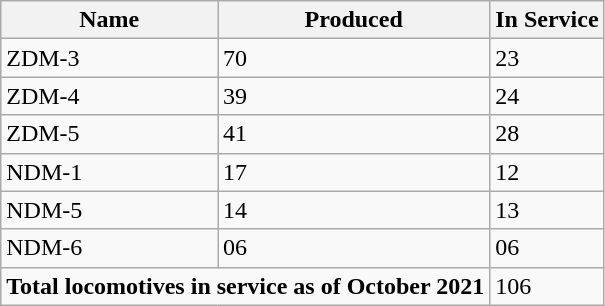<table class="wikitable">
<tr>
<th>Name</th>
<th>Produced</th>
<th>In Service</th>
</tr>
<tr>
<td>ZDM-3</td>
<td>70</td>
<td>23</td>
</tr>
<tr>
<td>ZDM-4</td>
<td>39</td>
<td>24</td>
</tr>
<tr>
<td>ZDM-5</td>
<td>41</td>
<td>28</td>
</tr>
<tr>
<td>NDM-1</td>
<td>17</td>
<td>12</td>
</tr>
<tr>
<td>NDM-5</td>
<td>14</td>
<td>13</td>
</tr>
<tr>
<td>NDM-6</td>
<td>06</td>
<td>06</td>
</tr>
<tr>
<td colspan="2"><strong>Total locomotives in service as of October 2021</strong></td>
<td>106</td>
</tr>
</table>
